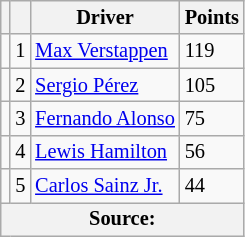<table class="wikitable" style="font-size: 85%;">
<tr>
<th scope="col"></th>
<th scope="col"></th>
<th scope="col">Driver</th>
<th scope="col">Points</th>
</tr>
<tr>
<td align="left"></td>
<td align="center">1</td>
<td> <a href='#'>Max Verstappen</a></td>
<td align="left">119</td>
</tr>
<tr>
<td align="left"></td>
<td align="center">2</td>
<td> <a href='#'>Sergio Pérez</a></td>
<td align="left">105</td>
</tr>
<tr>
<td align="left"></td>
<td align="center">3</td>
<td> <a href='#'>Fernando Alonso</a></td>
<td align="left">75</td>
</tr>
<tr>
<td align="left"></td>
<td align="center">4</td>
<td> <a href='#'>Lewis Hamilton</a></td>
<td align="left">56</td>
</tr>
<tr>
<td align="left"></td>
<td align="center">5</td>
<td> <a href='#'>Carlos Sainz Jr.</a></td>
<td align="left">44</td>
</tr>
<tr>
<th colspan=4>Source:</th>
</tr>
</table>
